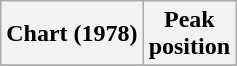<table class="wikitable sortable plainrowheaders">
<tr>
<th>Chart (1978)</th>
<th>Peak<br>position</th>
</tr>
<tr>
</tr>
</table>
